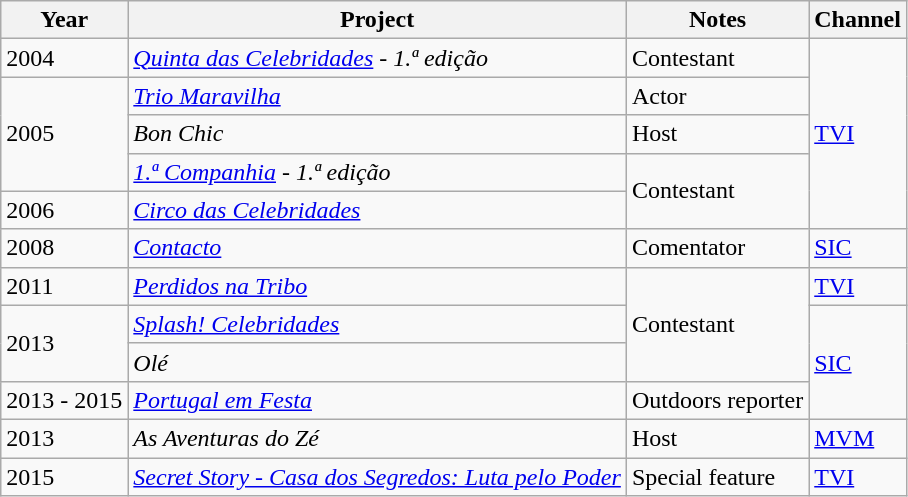<table class="wikitable">
<tr>
<th>Year</th>
<th>Project</th>
<th>Notes</th>
<th>Channel</th>
</tr>
<tr>
<td>2004</td>
<td><em><a href='#'>Quinta das Celebridades</a></em> <em>- 1.ª edição</em></td>
<td>Contestant</td>
<td rowspan="5"><a href='#'>TVI</a></td>
</tr>
<tr>
<td rowspan="3">2005</td>
<td><em><a href='#'>Trio Maravilha</a></em></td>
<td>Actor</td>
</tr>
<tr>
<td><em>Bon Chic</em></td>
<td>Host</td>
</tr>
<tr>
<td><em><a href='#'>1.ª Companhia</a></em> <em>- 1.ª edição</em></td>
<td rowspan="2">Contestant</td>
</tr>
<tr>
<td>2006</td>
<td><em><a href='#'>Circo das Celebridades</a></em></td>
</tr>
<tr>
<td>2008</td>
<td><em><a href='#'>Contacto</a></em></td>
<td>Comentator</td>
<td><a href='#'>SIC</a></td>
</tr>
<tr>
<td>2011</td>
<td><em><a href='#'>Perdidos na Tribo</a></em></td>
<td rowspan="3">Contestant</td>
<td><a href='#'>TVI</a></td>
</tr>
<tr>
<td rowspan="2">2013</td>
<td><em><a href='#'>Splash! Celebridades</a></em></td>
<td rowspan="3"><a href='#'>SIC</a></td>
</tr>
<tr>
<td><em>Olé</em></td>
</tr>
<tr>
<td>2013 - 2015</td>
<td><a href='#'><em>Portugal em Festa</em></a></td>
<td>Outdoors reporter</td>
</tr>
<tr>
<td>2013</td>
<td><em>As Aventuras do Zé</em></td>
<td>Host</td>
<td><a href='#'>MVM</a></td>
</tr>
<tr>
<td>2015</td>
<td><em><a href='#'>Secret Story - Casa dos Segredos: Luta pelo Poder</a></em></td>
<td>Special feature</td>
<td><a href='#'>TVI</a></td>
</tr>
</table>
